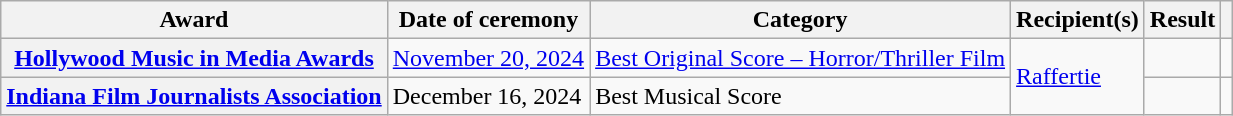<table class="wikitable sortable plainrowheaders">
<tr>
<th scope="col">Award</th>
<th scope="col">Date of ceremony</th>
<th scope="col">Category</th>
<th scope="col">Recipient(s)</th>
<th scope="col">Result</th>
<th scope="col" class="unsortable"></th>
</tr>
<tr>
<th scope="row"><a href='#'>Hollywood Music in Media Awards</a></th>
<td><a href='#'>November 20, 2024</a></td>
<td><a href='#'>Best Original Score – Horror/Thriller Film</a></td>
<td rowspan="2"><a href='#'>Raffertie</a></td>
<td></td>
<td align="center"><br></td>
</tr>
<tr>
<th scope="row"><a href='#'>Indiana Film Journalists Association</a></th>
<td>December 16, 2024</td>
<td>Best Musical Score</td>
<td></td>
<td align="center"><br></td>
</tr>
</table>
